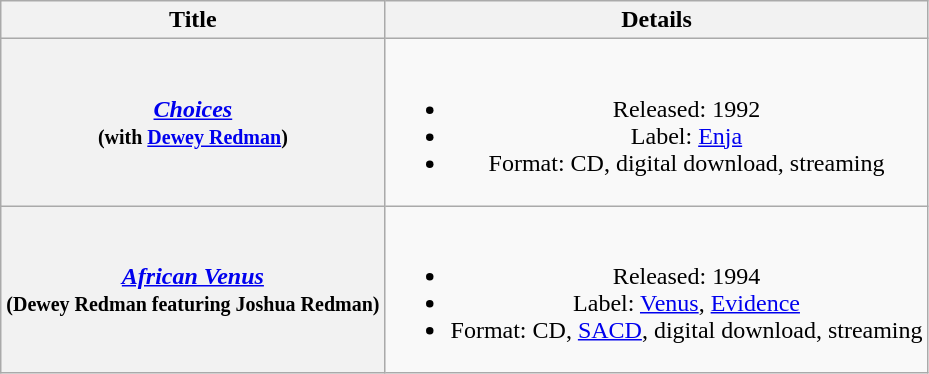<table class="wikitable plainrowheaders" style="text-align:center;">
<tr>
<th scope="col">Title</th>
<th scope="col">Details</th>
</tr>
<tr>
<th scope="row"><em><a href='#'>Choices</a></em><br><small>(with <a href='#'>Dewey Redman</a>)</small></th>
<td><br><ul><li>Released: 1992</li><li>Label: <a href='#'>Enja</a></li><li>Format: CD, digital download, streaming</li></ul></td>
</tr>
<tr>
<th scope="row"><em><a href='#'>African Venus</a></em><br><small>(Dewey Redman featuring Joshua Redman)</small></th>
<td><br><ul><li>Released: 1994</li><li>Label: <a href='#'>Venus</a>, <a href='#'>Evidence</a></li><li>Format: CD, <a href='#'>SACD</a>, digital download, streaming</li></ul></td>
</tr>
</table>
